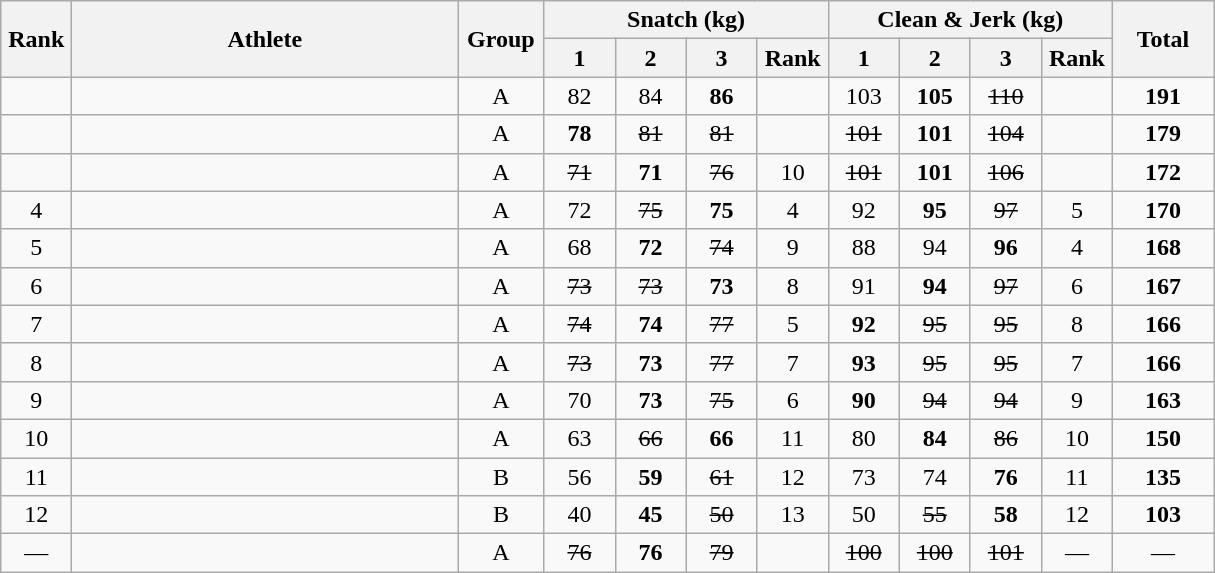<table class = "wikitable" style="text-align:center;">
<tr>
<th rowspan=2 width=40>Rank</th>
<th rowspan=2 width=250>Athlete</th>
<th rowspan=2 width=50>Group</th>
<th colspan=4>Snatch (kg)</th>
<th colspan=4>Clean & Jerk (kg)</th>
<th rowspan=2 width=60>Total</th>
</tr>
<tr>
<th width=40>1</th>
<th width=40>2</th>
<th width=40>3</th>
<th width=40>Rank</th>
<th width=40>1</th>
<th width=40>2</th>
<th width=40>3</th>
<th width=40>Rank</th>
</tr>
<tr>
<td></td>
<td align=left></td>
<td>A</td>
<td>82</td>
<td>84</td>
<td><strong>86</strong></td>
<td></td>
<td>103</td>
<td><strong>105</strong></td>
<td><s>110</s></td>
<td></td>
<td><strong>191</strong></td>
</tr>
<tr>
<td></td>
<td align=left></td>
<td>A</td>
<td><strong>78</strong></td>
<td><s>81</s></td>
<td><s>81</s></td>
<td></td>
<td><s>101</s></td>
<td><strong>101</strong></td>
<td><s>104</s></td>
<td></td>
<td><strong>179</strong></td>
</tr>
<tr>
<td></td>
<td align=left></td>
<td>A</td>
<td><s>71</s></td>
<td><strong>71</strong></td>
<td><s>76</s></td>
<td>10</td>
<td><s>101</s></td>
<td><strong>101</strong></td>
<td><s>106</s></td>
<td></td>
<td><strong>172</strong></td>
</tr>
<tr>
<td>4</td>
<td align=left></td>
<td>A</td>
<td>72</td>
<td><s>75</s></td>
<td><strong>75</strong></td>
<td>4</td>
<td>92</td>
<td><strong>95</strong></td>
<td><s>97</s></td>
<td>5</td>
<td><strong>170</strong></td>
</tr>
<tr>
<td>5</td>
<td align=left></td>
<td>A</td>
<td>68</td>
<td><strong>72</strong></td>
<td><s>74</s></td>
<td>9</td>
<td>88</td>
<td>94</td>
<td><strong>96</strong></td>
<td>4</td>
<td><strong>168</strong></td>
</tr>
<tr>
<td>6</td>
<td align=left></td>
<td>A</td>
<td><s>73</s></td>
<td><s>73</s></td>
<td><strong>73</strong></td>
<td>8</td>
<td>91</td>
<td><strong>94</strong></td>
<td><s>97</s></td>
<td>6</td>
<td><strong>167</strong></td>
</tr>
<tr>
<td>7</td>
<td align=left></td>
<td>A</td>
<td><s>74</s></td>
<td><strong>74</strong></td>
<td><s>77</s></td>
<td>5</td>
<td><strong>92</strong></td>
<td><s>95</s></td>
<td><s>95</s></td>
<td>8</td>
<td><strong>166</strong></td>
</tr>
<tr>
<td>8</td>
<td align=left></td>
<td>A</td>
<td><s>73</s></td>
<td><strong>73</strong></td>
<td><s>77</s></td>
<td>7</td>
<td><strong>93</strong></td>
<td><s>95</s></td>
<td><s>95</s></td>
<td>7</td>
<td><strong>166</strong></td>
</tr>
<tr>
<td>9</td>
<td align=left></td>
<td>A</td>
<td>70</td>
<td><strong>73</strong></td>
<td><s>75</s></td>
<td>6</td>
<td><strong>90</strong></td>
<td><s>94</s></td>
<td><s>94</s></td>
<td>9</td>
<td><strong>163</strong></td>
</tr>
<tr>
<td>10</td>
<td align=left></td>
<td>A</td>
<td>63</td>
<td><s>66</s></td>
<td><strong>66</strong></td>
<td>11</td>
<td>80</td>
<td><strong>84</strong></td>
<td><s>86</s></td>
<td>10</td>
<td><strong>150</strong></td>
</tr>
<tr>
<td>11</td>
<td align=left></td>
<td>B</td>
<td>56</td>
<td><strong>59</strong></td>
<td><s>61</s></td>
<td>12</td>
<td>73</td>
<td>74</td>
<td><strong>76</strong></td>
<td>11</td>
<td><strong>135</strong></td>
</tr>
<tr>
<td>12</td>
<td align=left></td>
<td>B</td>
<td>40</td>
<td><strong>45</strong></td>
<td><s>50</s></td>
<td>13</td>
<td>50</td>
<td><s>55</s></td>
<td><strong>58</strong></td>
<td>12</td>
<td><strong>103</strong></td>
</tr>
<tr>
<td>—</td>
<td align=left></td>
<td>A</td>
<td><s>76</s></td>
<td><strong>76</strong></td>
<td><s>79</s></td>
<td></td>
<td><s>100</s></td>
<td><s>100</s></td>
<td><s>101</s></td>
<td>—</td>
<td>—</td>
</tr>
</table>
